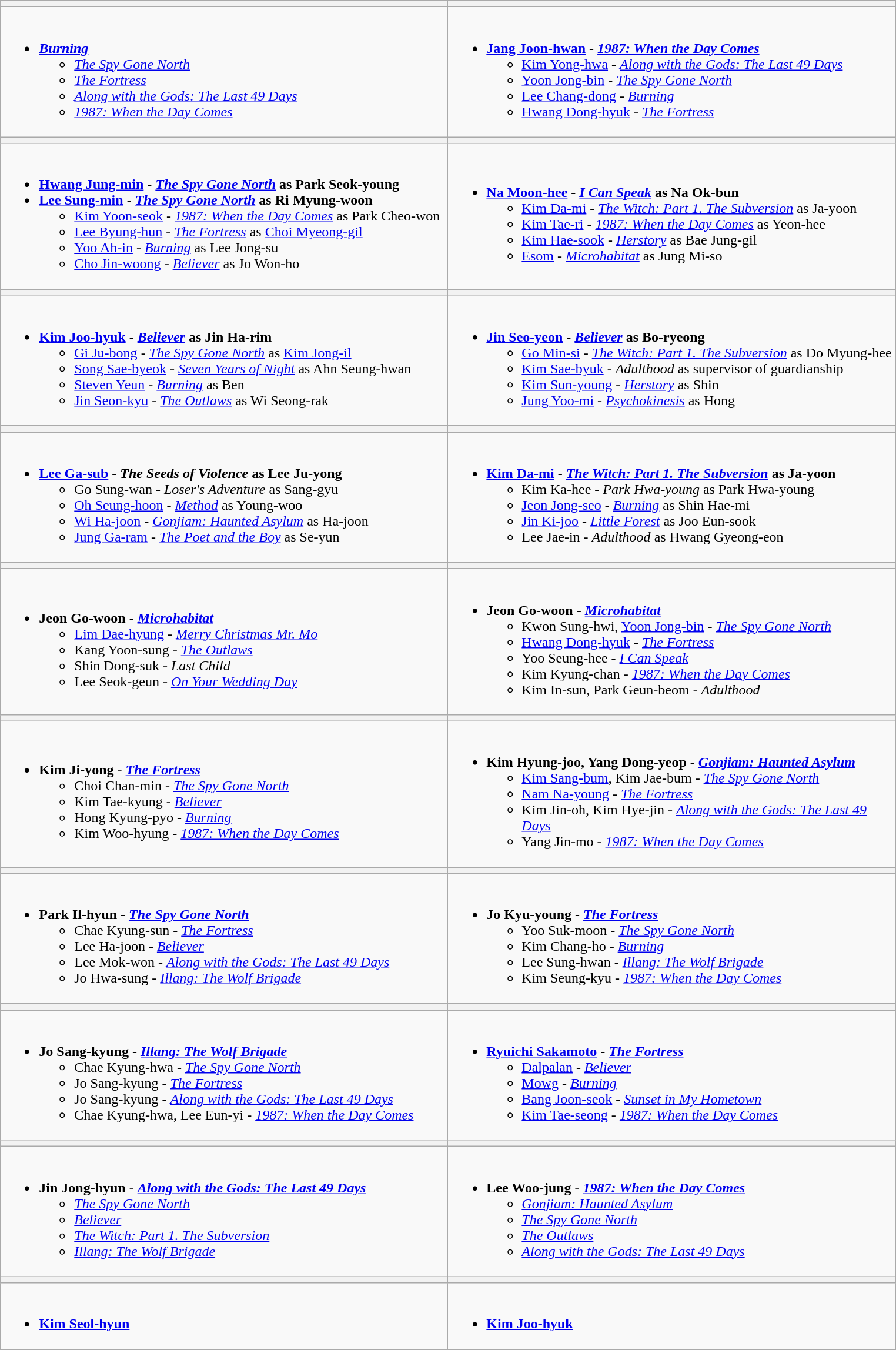<table class="wikitable">
<tr>
<th style="width:500px;"></th>
<th style="width:500px;"></th>
</tr>
<tr>
<td valign="top"><br><ul><li><strong><em><a href='#'>Burning</a></em></strong><ul><li><em><a href='#'>The Spy Gone North</a></em></li><li><em><a href='#'>The Fortress</a></em></li><li><em><a href='#'>Along with the Gods: The Last 49 Days</a></em></li><li><em><a href='#'>1987: When the Day Comes</a></em></li></ul></li></ul></td>
<td valign="top"><br><ul><li><strong><a href='#'>Jang Joon-hwan</a></strong> - <strong><em><a href='#'>1987: When the Day Comes</a></em></strong><ul><li><a href='#'>Kim Yong-hwa</a> - <em><a href='#'>Along with the Gods: The Last 49 Days</a></em></li><li><a href='#'>Yoon Jong-bin</a> - <em><a href='#'>The Spy Gone North</a></em></li><li><a href='#'>Lee Chang-dong</a> - <em><a href='#'>Burning</a></em></li><li><a href='#'>Hwang Dong-hyuk</a> - <em><a href='#'>The Fortress</a></em></li></ul></li></ul></td>
</tr>
<tr>
<th></th>
<th></th>
</tr>
<tr>
<td><br><ul><li><strong><a href='#'>Hwang Jung-min</a></strong> - <strong><em><a href='#'>The Spy Gone North</a></em></strong> <strong>as Park Seok-young</strong></li><li><strong><a href='#'>Lee Sung-min</a></strong> - <strong><em><a href='#'>The Spy Gone North</a></em></strong> <strong>as Ri Myung-woon</strong><ul><li><a href='#'>Kim Yoon-seok</a> - <em><a href='#'>1987: When the Day Comes</a></em> as Park Cheo-won</li><li><a href='#'>Lee Byung-hun</a> - <em><a href='#'>The Fortress</a></em> as <a href='#'>Choi Myeong-gil</a></li><li><a href='#'>Yoo Ah-in</a> - <em><a href='#'>Burning</a></em> as Lee Jong-su</li><li><a href='#'>Cho Jin-woong</a> - <em><a href='#'>Believer</a></em> as Jo Won-ho</li></ul></li></ul></td>
<td><br><ul><li><strong><a href='#'>Na Moon-hee</a></strong> - <strong><em><a href='#'>I Can Speak</a></em></strong> <strong>as Na Ok-bun</strong><ul><li><a href='#'>Kim Da-mi</a> - <em><a href='#'>The Witch: Part 1. The Subversion</a></em> as Ja-yoon</li><li><a href='#'>Kim Tae-ri</a> - <em><a href='#'>1987: When the Day Comes</a></em> as Yeon-hee</li><li><a href='#'>Kim Hae-sook</a> - <em><a href='#'>Herstory</a></em> as Bae Jung-gil</li><li><a href='#'>Esom</a> - <em><a href='#'>Microhabitat</a></em> as Jung Mi-so</li></ul></li></ul></td>
</tr>
<tr>
<th></th>
<th></th>
</tr>
<tr>
<td><br><ul><li><strong><a href='#'>Kim Joo-hyuk</a></strong> - <strong><em><a href='#'>Believer</a></em></strong> <strong>as Jin Ha-rim</strong><ul><li><a href='#'>Gi Ju-bong</a> - <em><a href='#'>The Spy Gone North</a></em> as <a href='#'>Kim Jong-il</a></li><li><a href='#'>Song Sae-byeok</a> - <em><a href='#'>Seven Years of Night</a></em> as Ahn Seung-hwan</li><li><a href='#'>Steven Yeun</a> - <em><a href='#'>Burning</a></em> as Ben</li><li><a href='#'>Jin Seon-kyu</a> - <em><a href='#'>The Outlaws</a></em> as Wi Seong-rak</li></ul></li></ul></td>
<td><br><ul><li><strong><a href='#'>Jin Seo-yeon</a></strong> - <strong><em><a href='#'>Believer</a></em></strong> <strong>as Bo-ryeong</strong><ul><li><a href='#'>Go Min-si</a> - <em><a href='#'>The Witch: Part 1. The Subversion</a></em> as Do Myung-hee</li><li><a href='#'>Kim Sae-byuk</a> - <em>Adulthood</em> as supervisor of guardianship</li><li><a href='#'>Kim Sun-young</a> - <em><a href='#'>Herstory</a></em> as Shin</li><li><a href='#'>Jung Yoo-mi</a> - <em><a href='#'>Psychokinesis</a></em> as Hong</li></ul></li></ul></td>
</tr>
<tr>
<th></th>
<th></th>
</tr>
<tr>
<td><br><ul><li><strong><a href='#'>Lee Ga-sub</a></strong> - <strong><em>The Seeds of Violence</em></strong> <strong>as Lee Ju-yong</strong><ul><li>Go Sung-wan - <em>Loser's Adventure</em> as Sang-gyu</li><li><a href='#'>Oh Seung-hoon</a> - <em><a href='#'>Method</a></em> as Young-woo</li><li><a href='#'>Wi Ha-joon</a> - <em><a href='#'>Gonjiam: Haunted Asylum</a></em> as Ha-joon</li><li><a href='#'>Jung Ga-ram</a> - <em><a href='#'>The Poet and the Boy</a></em> as Se-yun</li></ul></li></ul></td>
<td><br><ul><li><strong><a href='#'>Kim Da-mi</a></strong> - <strong><em><a href='#'>The Witch: Part 1. The Subversion</a></em></strong> <strong>as Ja-yoon</strong><ul><li>Kim Ka-hee - <em>Park Hwa-young</em> as Park Hwa-young</li><li><a href='#'>Jeon Jong-seo</a> - <em><a href='#'>Burning</a></em> as Shin Hae-mi</li><li><a href='#'>Jin Ki-joo</a> - <em><a href='#'>Little Forest</a></em> as Joo Eun-sook</li><li>Lee Jae-in - <em>Adulthood</em> as Hwang Gyeong-eon</li></ul></li></ul></td>
</tr>
<tr>
<th></th>
<th></th>
</tr>
<tr>
<td><br><ul><li><strong>Jeon Go-woon</strong> - <strong><em><a href='#'>Microhabitat</a></em></strong><ul><li><a href='#'>Lim Dae-hyung</a> - <em><a href='#'>Merry Christmas Mr. Mo</a></em></li><li>Kang Yoon-sung - <em><a href='#'>The Outlaws</a></em></li><li>Shin Dong-suk - <em>Last Child</em></li><li>Lee Seok-geun - <em><a href='#'>On Your Wedding Day</a></em></li></ul></li></ul></td>
<td><br><ul><li><strong>Jeon Go-woon</strong> - <strong><em><a href='#'>Microhabitat</a></em></strong><ul><li>Kwon Sung-hwi, <a href='#'>Yoon Jong-bin</a> - <em><a href='#'>The Spy Gone North</a></em></li><li><a href='#'>Hwang Dong-hyuk</a> - <em><a href='#'>The Fortress</a></em></li><li>Yoo Seung-hee - <em><a href='#'>I Can Speak</a></em></li><li>Kim Kyung-chan - <em><a href='#'>1987: When the Day Comes</a></em></li><li>Kim In-sun, Park Geun-beom - <em>Adulthood</em></li></ul></li></ul></td>
</tr>
<tr>
<th></th>
<th></th>
</tr>
<tr>
<td><br><ul><li><strong>Kim Ji-yong</strong> - <strong><em><a href='#'>The Fortress</a></em></strong><ul><li>Choi Chan-min - <em><a href='#'>The Spy Gone North</a></em></li><li>Kim Tae-kyung - <em><a href='#'>Believer</a></em></li><li>Hong Kyung-pyo - <em><a href='#'>Burning</a></em></li><li>Kim Woo-hyung - <em><a href='#'>1987: When the Day Comes</a></em></li></ul></li></ul></td>
<td><br><ul><li><strong>Kim Hyung-joo, Yang Dong-yeop</strong> - <strong><em><a href='#'>Gonjiam: Haunted Asylum</a></em></strong><ul><li><a href='#'>Kim Sang-bum</a>, Kim Jae-bum - <em><a href='#'>The Spy Gone North</a></em></li><li><a href='#'>Nam Na-young</a> - <em><a href='#'>The Fortress</a></em></li><li>Kim Jin-oh, Kim Hye-jin - <em><a href='#'>Along with the Gods: The Last 49 Days</a></em></li><li>Yang Jin-mo - <em><a href='#'>1987: When the Day Comes</a></em></li></ul></li></ul></td>
</tr>
<tr>
<th></th>
<th></th>
</tr>
<tr>
<td><br><ul><li><strong>Park Il-hyun</strong> - <strong><em><a href='#'>The Spy Gone North</a></em></strong><ul><li>Chae Kyung-sun - <em><a href='#'>The Fortress</a></em></li><li>Lee Ha-joon - <em><a href='#'>Believer</a></em></li><li>Lee Mok-won - <em><a href='#'>Along with the Gods: The Last 49 Days</a></em></li><li>Jo Hwa-sung - <em><a href='#'>Illang: The Wolf Brigade</a></em></li></ul></li></ul></td>
<td><br><ul><li><strong>Jo Kyu-young</strong> - <strong><em><a href='#'>The Fortress</a></em></strong><ul><li>Yoo Suk-moon - <em><a href='#'>The Spy Gone North</a></em></li><li>Kim Chang-ho - <em><a href='#'>Burning</a></em></li><li>Lee Sung-hwan - <em><a href='#'>Illang: The Wolf Brigade</a></em></li><li>Kim Seung-kyu - <em><a href='#'>1987: When the Day Comes</a></em></li></ul></li></ul></td>
</tr>
<tr>
<th></th>
<th></th>
</tr>
<tr>
<td><br><ul><li><strong>Jo Sang-kyung</strong> - <strong><em><a href='#'>Illang: The Wolf Brigade</a></em></strong><ul><li>Chae Kyung-hwa - <em><a href='#'>The Spy Gone North</a></em></li><li>Jo Sang-kyung - <em><a href='#'>The Fortress</a></em></li><li>Jo Sang-kyung - <em><a href='#'>Along with the Gods: The Last 49 Days</a></em></li><li>Chae Kyung-hwa, Lee Eun-yi - <em><a href='#'>1987: When the Day Comes</a></em></li></ul></li></ul></td>
<td><br><ul><li><strong><a href='#'>Ryuichi Sakamoto</a></strong> - <strong><em><a href='#'>The Fortress</a></em></strong><ul><li><a href='#'>Dalpalan</a> - <em><a href='#'>Believer</a></em></li><li><a href='#'>Mowg</a> - <em><a href='#'>Burning</a></em></li><li><a href='#'>Bang Joon-seok</a> - <em><a href='#'>Sunset in My Hometown</a></em></li><li><a href='#'>Kim Tae-seong</a> - <em><a href='#'>1987: When the Day Comes</a></em></li></ul></li></ul></td>
</tr>
<tr>
<th></th>
<th></th>
</tr>
<tr>
<td valign="top"><br><ul><li><strong>Jin Jong-hyun</strong> - <strong><em><a href='#'>Along with the Gods: The Last 49 Days</a></em></strong><ul><li><em><a href='#'>The Spy Gone North</a></em></li><li><em><a href='#'>Believer</a></em></li><li><em><a href='#'>The Witch: Part 1. The Subversion</a></em></li><li><em><a href='#'>Illang: The Wolf Brigade</a></em></li></ul></li></ul></td>
<td><br><ul><li><strong>Lee Woo-jung</strong> - <strong><em><a href='#'>1987: When the Day Comes</a></em></strong><ul><li><em><a href='#'>Gonjiam: Haunted Asylum</a></em></li><li><em><a href='#'>The Spy Gone North</a></em></li><li><em><a href='#'>The Outlaws</a></em></li><li><em><a href='#'>Along with the Gods: The Last 49 Days</a></em></li></ul></li></ul></td>
</tr>
<tr>
<th></th>
<th></th>
</tr>
<tr>
<td valign="top"><br><ul><li><strong><a href='#'>Kim Seol-hyun</a></strong></li></ul></td>
<td><br><ul><li><strong><a href='#'>Kim Joo-hyuk</a></strong></li></ul></td>
</tr>
</table>
